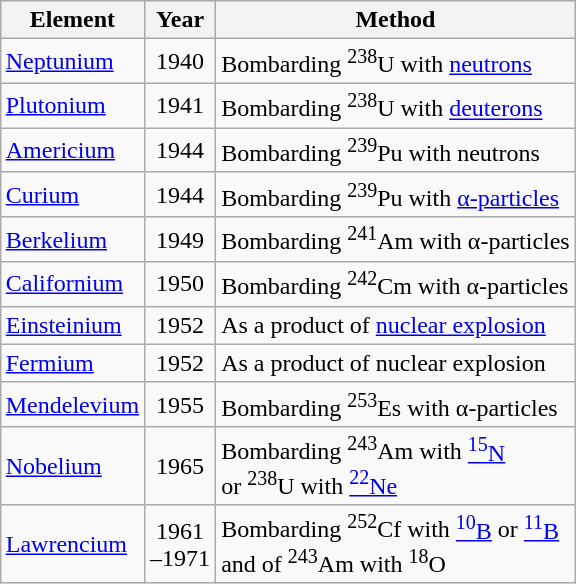<table class="wikitable"  style="float:right; margin-left:1em;">
<tr>
<th>Element</th>
<th>Year</th>
<th>Method</th>
</tr>
<tr>
<td><a href='#'>Neptunium</a></td>
<td align=center>1940</td>
<td>Bombarding <sup>238</sup>U with <a href='#'>neutrons</a></td>
</tr>
<tr>
<td><a href='#'>Plutonium</a></td>
<td align=center>1941</td>
<td>Bombarding <sup>238</sup>U with <a href='#'>deuterons</a></td>
</tr>
<tr>
<td><a href='#'>Americium</a></td>
<td align=center>1944</td>
<td>Bombarding <sup>239</sup>Pu with neutrons</td>
</tr>
<tr>
<td><a href='#'>Curium</a></td>
<td align=center>1944</td>
<td>Bombarding <sup>239</sup>Pu with <a href='#'>α-particles</a></td>
</tr>
<tr>
<td><a href='#'>Berkelium</a></td>
<td align=center>1949</td>
<td>Bombarding <sup>241</sup>Am with α-particles</td>
</tr>
<tr>
<td><a href='#'>Californium</a></td>
<td align=center>1950</td>
<td>Bombarding <sup>242</sup>Cm with α-particles</td>
</tr>
<tr>
<td><a href='#'>Einsteinium</a></td>
<td align=center>1952</td>
<td>As a product of <a href='#'>nuclear explosion</a></td>
</tr>
<tr>
<td><a href='#'>Fermium</a></td>
<td align=center>1952</td>
<td>As a product of nuclear explosion</td>
</tr>
<tr>
<td><a href='#'>Mendelevium</a></td>
<td align=center>1955</td>
<td>Bombarding <sup>253</sup>Es with α-particles</td>
</tr>
<tr>
<td><a href='#'>Nobelium</a></td>
<td align=center>1965</td>
<td>Bombarding <sup>243</sup>Am with <a href='#'><sup>15</sup>N</a> <br>or <sup>238</sup>U with <a href='#'><sup>22</sup>Ne</a></td>
</tr>
<tr>
<td><a href='#'>Lawrencium</a></td>
<td align=center>1961<br>–1971</td>
<td>Bombarding <sup>252</sup>Cf with <a href='#'><sup>10</sup>B</a> or <a href='#'><sup>11</sup>B</a><br>and of <sup>243</sup>Am with <sup>18</sup>O</td>
</tr>
</table>
